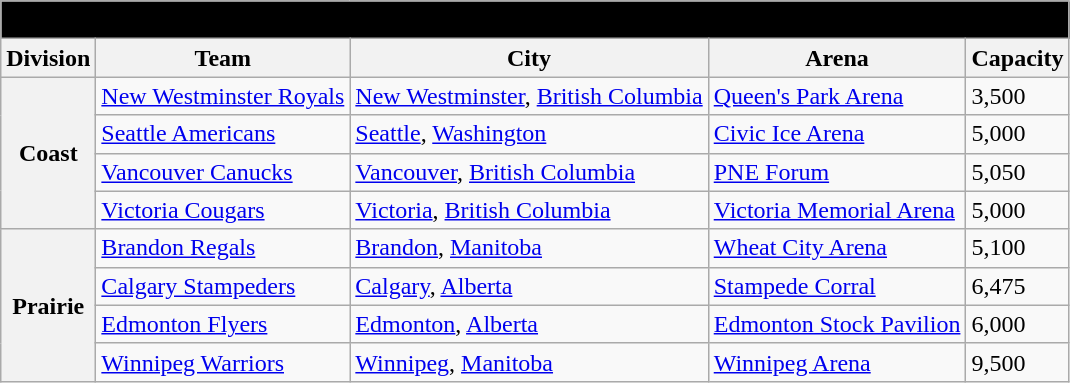<table class="wikitable" style="width:auto">
<tr>
<td bgcolor="#000000" align="center" colspan="6"><strong><span>1956–57 Western Hockey League</span></strong></td>
</tr>
<tr>
<th>Division</th>
<th>Team</th>
<th>City</th>
<th>Arena</th>
<th>Capacity</th>
</tr>
<tr>
<th rowspan="4">Coast</th>
<td><a href='#'>New Westminster Royals</a></td>
<td><a href='#'>New Westminster</a>, <a href='#'>British Columbia</a></td>
<td><a href='#'>Queen's Park Arena</a></td>
<td>3,500</td>
</tr>
<tr>
<td><a href='#'>Seattle Americans</a></td>
<td><a href='#'>Seattle</a>, <a href='#'>Washington</a></td>
<td><a href='#'>Civic Ice Arena</a></td>
<td>5,000</td>
</tr>
<tr>
<td><a href='#'>Vancouver Canucks</a></td>
<td><a href='#'>Vancouver</a>, <a href='#'>British Columbia</a></td>
<td><a href='#'>PNE Forum</a></td>
<td>5,050</td>
</tr>
<tr>
<td><a href='#'>Victoria Cougars</a></td>
<td><a href='#'>Victoria</a>, <a href='#'>British Columbia</a></td>
<td><a href='#'>Victoria Memorial Arena</a></td>
<td>5,000</td>
</tr>
<tr>
<th rowspan="4">Prairie</th>
<td><a href='#'>Brandon Regals</a></td>
<td><a href='#'>Brandon</a>, <a href='#'>Manitoba</a></td>
<td><a href='#'>Wheat City Arena</a></td>
<td>5,100</td>
</tr>
<tr>
<td><a href='#'>Calgary Stampeders</a></td>
<td><a href='#'>Calgary</a>, <a href='#'>Alberta</a></td>
<td><a href='#'>Stampede Corral</a></td>
<td>6,475</td>
</tr>
<tr>
<td><a href='#'>Edmonton Flyers</a></td>
<td><a href='#'>Edmonton</a>, <a href='#'>Alberta</a></td>
<td><a href='#'>Edmonton Stock Pavilion</a></td>
<td>6,000</td>
</tr>
<tr>
<td><a href='#'>Winnipeg Warriors</a></td>
<td><a href='#'>Winnipeg</a>, <a href='#'>Manitoba</a></td>
<td><a href='#'>Winnipeg Arena</a></td>
<td>9,500</td>
</tr>
</table>
